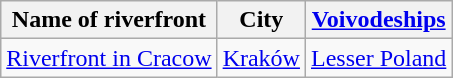<table class="wikitable sortable">
<tr>
<th>Name of riverfront</th>
<th>City</th>
<th><a href='#'>Voivodeships</a></th>
</tr>
<tr>
<td><a href='#'>Riverfront in Cracow</a></td>
<td><a href='#'>Kraków</a></td>
<td><a href='#'>Lesser Poland</a></td>
</tr>
</table>
